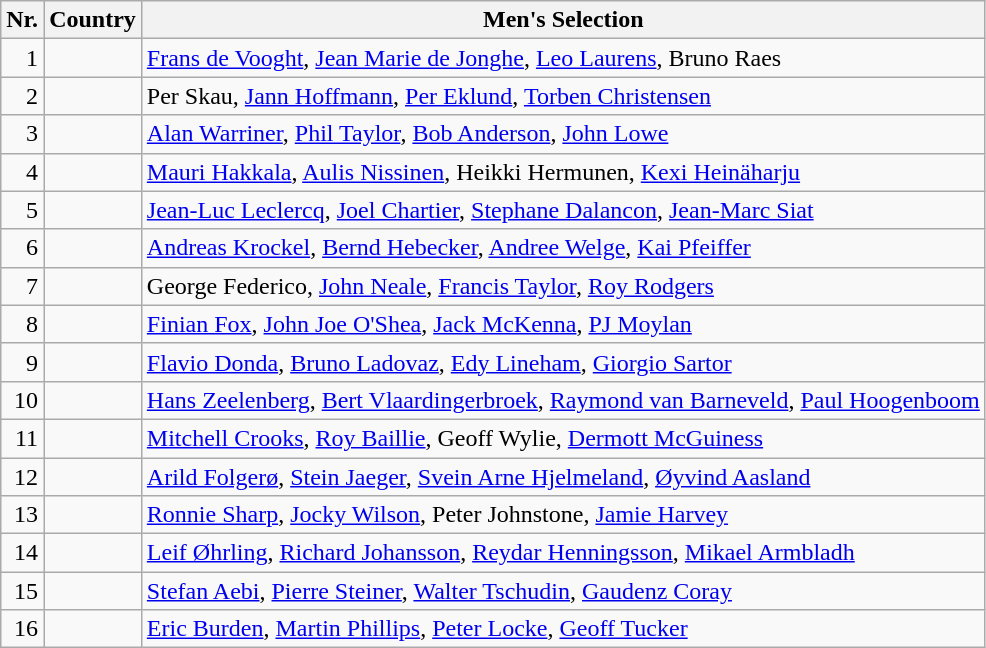<table class="wikitable">
<tr>
<th>Nr.</th>
<th>Country</th>
<th>Men's Selection</th>
</tr>
<tr>
<td align=right>1</td>
<td></td>
<td><a href='#'>Frans de Vooght</a>, <a href='#'>Jean Marie de Jonghe</a>, <a href='#'>Leo Laurens</a>, Bruno Raes</td>
</tr>
<tr>
<td align=right>2</td>
<td></td>
<td>Per Skau, <a href='#'>Jann Hoffmann</a>, <a href='#'>Per Eklund</a>, <a href='#'>Torben Christensen</a></td>
</tr>
<tr>
<td align=right>3</td>
<td></td>
<td><a href='#'>Alan Warriner</a>, <a href='#'>Phil Taylor</a>, <a href='#'>Bob Anderson</a>, <a href='#'>John Lowe</a></td>
</tr>
<tr>
<td align=right>4</td>
<td></td>
<td><a href='#'>Mauri Hakkala</a>, <a href='#'>Aulis Nissinen</a>, Heikki Hermunen, <a href='#'>Kexi Heinäharju</a></td>
</tr>
<tr>
<td align=right>5</td>
<td></td>
<td><a href='#'>Jean-Luc Leclercq</a>, <a href='#'>Joel Chartier</a>, <a href='#'>Stephane Dalancon</a>, <a href='#'>Jean-Marc Siat</a></td>
</tr>
<tr>
<td align=right>6</td>
<td></td>
<td><a href='#'>Andreas Krockel</a>, <a href='#'>Bernd Hebecker</a>, <a href='#'>Andree Welge</a>, <a href='#'>Kai Pfeiffer</a></td>
</tr>
<tr>
<td align=right>7</td>
<td></td>
<td>George Federico, <a href='#'>John Neale</a>, <a href='#'>Francis Taylor</a>, <a href='#'>Roy Rodgers</a></td>
</tr>
<tr>
<td align=right>8</td>
<td></td>
<td><a href='#'>Finian Fox</a>, <a href='#'>John Joe O'Shea</a>, <a href='#'>Jack McKenna</a>, <a href='#'>PJ Moylan</a></td>
</tr>
<tr>
<td align=right>9</td>
<td></td>
<td><a href='#'>Flavio Donda</a>, <a href='#'>Bruno Ladovaz</a>, <a href='#'>Edy Lineham</a>, <a href='#'>Giorgio Sartor</a></td>
</tr>
<tr>
<td align=right>10</td>
<td></td>
<td><a href='#'>Hans Zeelenberg</a>, <a href='#'>Bert Vlaardingerbroek</a>, <a href='#'>Raymond van Barneveld</a>, <a href='#'>Paul Hoogenboom</a></td>
</tr>
<tr>
<td align=right>11</td>
<td></td>
<td><a href='#'>Mitchell Crooks</a>, <a href='#'>Roy Baillie</a>, Geoff Wylie, <a href='#'>Dermott McGuiness</a></td>
</tr>
<tr>
<td align=right>12</td>
<td></td>
<td><a href='#'>Arild Folgerø</a>, <a href='#'>Stein Jaeger</a>, <a href='#'>Svein Arne Hjelmeland</a>, <a href='#'>Øyvind Aasland</a></td>
</tr>
<tr>
<td align=right>13</td>
<td></td>
<td><a href='#'>Ronnie Sharp</a>, <a href='#'>Jocky Wilson</a>, Peter Johnstone, <a href='#'>Jamie Harvey</a></td>
</tr>
<tr>
<td align=right>14</td>
<td></td>
<td><a href='#'>Leif Øhrling</a>, <a href='#'>Richard Johansson</a>, <a href='#'>Reydar Henningsson</a>, <a href='#'>Mikael Armbladh</a></td>
</tr>
<tr>
<td align=right>15</td>
<td></td>
<td><a href='#'>Stefan Aebi</a>, <a href='#'>Pierre Steiner</a>, <a href='#'>Walter Tschudin</a>, <a href='#'>Gaudenz Coray</a></td>
</tr>
<tr>
<td align=right>16</td>
<td></td>
<td><a href='#'>Eric Burden</a>, <a href='#'>Martin Phillips</a>, <a href='#'>Peter Locke</a>, <a href='#'>Geoff Tucker</a></td>
</tr>
</table>
